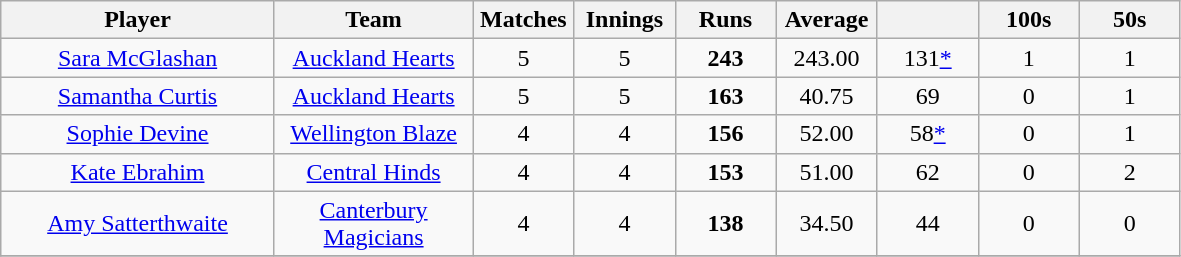<table class="wikitable" style="text-align:center;">
<tr>
<th width=175>Player</th>
<th width=125>Team</th>
<th width=60>Matches</th>
<th width=60>Innings</th>
<th width=60>Runs</th>
<th width=60>Average</th>
<th width=60></th>
<th width=60>100s</th>
<th width=60>50s</th>
</tr>
<tr>
<td><a href='#'>Sara McGlashan</a></td>
<td><a href='#'>Auckland Hearts</a></td>
<td>5</td>
<td>5</td>
<td><strong>243</strong></td>
<td>243.00</td>
<td>131<a href='#'>*</a></td>
<td>1</td>
<td>1</td>
</tr>
<tr>
<td><a href='#'>Samantha Curtis</a></td>
<td><a href='#'>Auckland Hearts</a></td>
<td>5</td>
<td>5</td>
<td><strong>163</strong></td>
<td>40.75</td>
<td>69</td>
<td>0</td>
<td>1</td>
</tr>
<tr>
<td><a href='#'>Sophie Devine</a></td>
<td><a href='#'>Wellington Blaze</a></td>
<td>4</td>
<td>4</td>
<td><strong>156</strong></td>
<td>52.00</td>
<td>58<a href='#'>*</a></td>
<td>0</td>
<td>1</td>
</tr>
<tr>
<td><a href='#'>Kate Ebrahim</a></td>
<td><a href='#'>Central Hinds</a></td>
<td>4</td>
<td>4</td>
<td><strong>153</strong></td>
<td>51.00</td>
<td>62</td>
<td>0</td>
<td>2</td>
</tr>
<tr>
<td><a href='#'>Amy Satterthwaite</a></td>
<td><a href='#'>Canterbury Magicians</a></td>
<td>4</td>
<td>4</td>
<td><strong>138</strong></td>
<td>34.50</td>
<td>44</td>
<td>0</td>
<td>0</td>
</tr>
<tr>
</tr>
</table>
